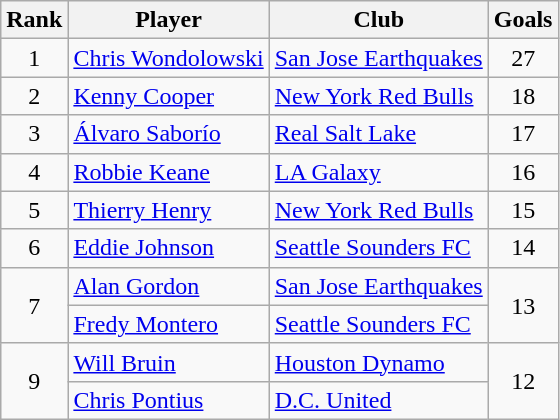<table class="wikitable" style="text-align:center">
<tr>
<th>Rank</th>
<th>Player</th>
<th>Club</th>
<th>Goals</th>
</tr>
<tr>
<td>1</td>
<td align="left"> <a href='#'>Chris Wondolowski</a></td>
<td align="left"><a href='#'>San Jose Earthquakes</a></td>
<td>27</td>
</tr>
<tr>
<td>2</td>
<td align="left"> <a href='#'>Kenny Cooper</a></td>
<td align="left"><a href='#'>New York Red Bulls</a></td>
<td>18</td>
</tr>
<tr>
<td>3</td>
<td align="left"> <a href='#'>Álvaro Saborío</a></td>
<td align="left"><a href='#'>Real Salt Lake</a></td>
<td>17</td>
</tr>
<tr>
<td>4</td>
<td align="left"> <a href='#'>Robbie Keane</a></td>
<td align="left"><a href='#'>LA Galaxy</a></td>
<td>16</td>
</tr>
<tr>
<td>5</td>
<td align="left"> <a href='#'>Thierry Henry</a></td>
<td align="left"><a href='#'>New York Red Bulls</a></td>
<td>15</td>
</tr>
<tr>
<td>6</td>
<td align="left"> <a href='#'>Eddie Johnson</a></td>
<td align="left"><a href='#'>Seattle Sounders FC</a></td>
<td>14</td>
</tr>
<tr>
<td rowspan="2">7</td>
<td align="left"> <a href='#'>Alan Gordon</a></td>
<td align="left"><a href='#'>San Jose Earthquakes</a></td>
<td rowspan="2">13</td>
</tr>
<tr>
<td align="left"> <a href='#'>Fredy Montero</a></td>
<td align="left"><a href='#'>Seattle Sounders FC</a></td>
</tr>
<tr>
<td rowspan="2">9</td>
<td align="left"> <a href='#'>Will Bruin</a></td>
<td align="left"><a href='#'>Houston Dynamo</a></td>
<td rowspan="2">12</td>
</tr>
<tr>
<td align="left"> <a href='#'>Chris Pontius</a></td>
<td align="left"><a href='#'>D.C. United</a></td>
</tr>
</table>
